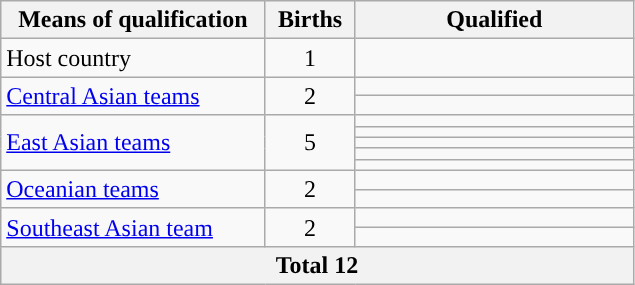<table class="wikitable">
<tr>
<th style="margin:0; width:38%;">Means of qualification</th>
<th style="margin:0; width:13%;">Births</th>
<th style="margin:0; width:40%;">Qualified</th>
</tr>
<tr>
<td>Host country</td>
<td align=center>1</td>
<td></td>
</tr>
<tr>
<td rowspan=2><a href='#'>Central Asian teams</a></td>
<td rowspan=2 align=center>2</td>
<td></td>
</tr>
<tr>
<td></td>
</tr>
<tr>
<td rowspan=5><a href='#'>East Asian teams</a></td>
<td rowspan=5 align=center>5</td>
<td></td>
</tr>
<tr>
<td></td>
</tr>
<tr>
<td></td>
</tr>
<tr>
<td></td>
</tr>
<tr>
<td></td>
</tr>
<tr>
<td rowspan=2><a href='#'>Oceanian teams</a></td>
<td rowspan=2 align=center>2</td>
<td></td>
</tr>
<tr>
<td></td>
</tr>
<tr>
<td rowspan=2><a href='#'>Southeast Asian team</a></td>
<td rowspan=2 align=center>2</td>
<td></td>
</tr>
<tr>
<td></td>
</tr>
<tr>
<th colspan=4>Total 12</th>
</tr>
</table>
